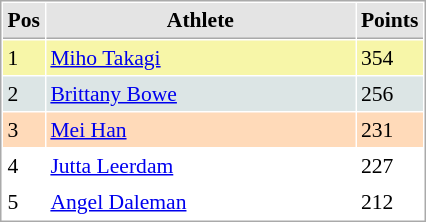<table cellspacing="1" cellpadding="3" style="border:1px solid #aaa; font-size:90%;">
<tr style="background:#e4e4e4;">
<th style="border-bottom:1px solid #aaa; width:10px;">Pos</th>
<th style="border-bottom:1px solid #aaa; width:200px;">Athlete</th>
<th style="border-bottom:1px solid #aaa; width:20px;">Points</th>
</tr>
<tr style="background:#f7f6a8;">
<td>1</td>
<td> <a href='#'>Miho Takagi</a></td>
<td>354</td>
</tr>
<tr style="background:#dce5e5;">
<td>2</td>
<td> <a href='#'>Brittany Bowe</a></td>
<td>256</td>
</tr>
<tr style="background:#ffdab9;">
<td>3</td>
<td> <a href='#'>Mei Han</a></td>
<td>231</td>
</tr>
<tr>
<td>4</td>
<td> <a href='#'>Jutta Leerdam</a></td>
<td>227</td>
</tr>
<tr>
<td>5</td>
<td> <a href='#'>Angel Daleman</a></td>
<td>212</td>
</tr>
</table>
